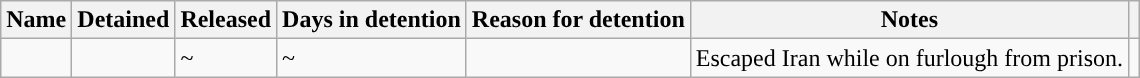<table class="wikitable sortable">
<tr>
<th>Name</th>
<th>Detained</th>
<th>Released</th>
<th>Days in detention</th>
<th>Reason for detention</th>
<th>Notes</th>
<th class="unsortable"></th>
</tr>
<tr>
<td></td>
<td></td>
<td>~</td>
<td>~</td>
<td></td>
<td>Escaped Iran while on furlough from prison.</td>
<td align="center"></td>
</tr>
</table>
